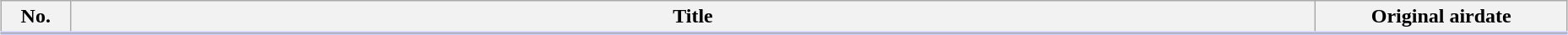<table class="wikitable" style="width:98%; margin:auto; background:#FFF;">
<tr style="border-bottom: 3px solid #CCF;">
<th style="width:3em;">No.</th>
<th>Title</th>
<th style="width:12em;">Original airdate</th>
</tr>
<tr>
</tr>
</table>
